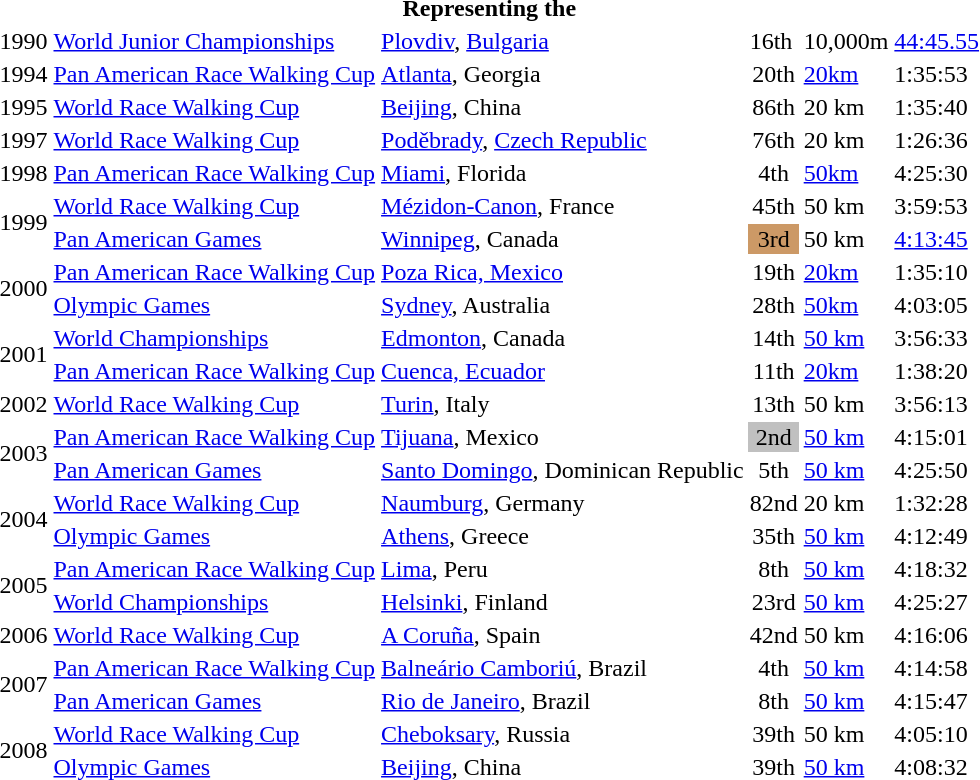<table>
<tr>
<th colspan="6">Representing the </th>
</tr>
<tr>
<td>1990</td>
<td><a href='#'>World Junior Championships</a></td>
<td><a href='#'>Plovdiv</a>, <a href='#'>Bulgaria</a></td>
<td>16th</td>
<td>10,000m</td>
<td><a href='#'>44:45.55</a></td>
</tr>
<tr>
<td>1994</td>
<td><a href='#'>Pan American Race Walking Cup</a></td>
<td><a href='#'>Atlanta</a>, Georgia</td>
<td align="center">20th</td>
<td><a href='#'>20km</a></td>
<td>1:35:53</td>
</tr>
<tr>
<td>1995</td>
<td><a href='#'>World Race Walking Cup</a></td>
<td><a href='#'>Beijing</a>, China</td>
<td align="center">86th</td>
<td>20 km</td>
<td>1:35:40</td>
</tr>
<tr>
<td>1997</td>
<td><a href='#'>World Race Walking Cup</a></td>
<td><a href='#'>Poděbrady</a>, <a href='#'>Czech Republic</a></td>
<td align="center">76th</td>
<td>20 km</td>
<td>1:26:36</td>
</tr>
<tr>
<td>1998</td>
<td><a href='#'>Pan American Race Walking Cup</a></td>
<td><a href='#'>Miami</a>, Florida</td>
<td align="center">4th</td>
<td><a href='#'>50km</a></td>
<td>4:25:30</td>
</tr>
<tr>
<td rowspan=2>1999</td>
<td><a href='#'>World Race Walking Cup</a></td>
<td><a href='#'>Mézidon-Canon</a>, France</td>
<td align="center">45th</td>
<td>50 km</td>
<td>3:59:53</td>
</tr>
<tr>
<td><a href='#'>Pan American Games</a></td>
<td><a href='#'>Winnipeg</a>, Canada</td>
<td bgcolor="cc9966" align="center">3rd</td>
<td>50 km</td>
<td><a href='#'>4:13:45</a></td>
</tr>
<tr>
<td rowspan=2>2000</td>
<td><a href='#'>Pan American Race Walking Cup</a></td>
<td><a href='#'>Poza Rica, Mexico</a></td>
<td align="center">19th </td>
<td><a href='#'>20km</a></td>
<td>1:35:10</td>
</tr>
<tr>
<td><a href='#'>Olympic Games</a></td>
<td><a href='#'>Sydney</a>, Australia</td>
<td align="center">28th</td>
<td><a href='#'>50km</a></td>
<td>4:03:05</td>
</tr>
<tr>
<td rowspan=2>2001</td>
<td><a href='#'>World Championships</a></td>
<td><a href='#'>Edmonton</a>, Canada</td>
<td align="center">14th</td>
<td><a href='#'>50 km</a></td>
<td>3:56:33</td>
</tr>
<tr>
<td><a href='#'>Pan American Race Walking Cup</a></td>
<td><a href='#'>Cuenca, Ecuador</a></td>
<td align="center">11th</td>
<td><a href='#'>20km</a></td>
<td>1:38:20</td>
</tr>
<tr>
<td>2002</td>
<td><a href='#'>World Race Walking Cup</a></td>
<td><a href='#'>Turin</a>, Italy</td>
<td align="center">13th</td>
<td>50 km</td>
<td>3:56:13</td>
</tr>
<tr>
<td rowspan=2>2003</td>
<td><a href='#'>Pan American Race Walking Cup</a></td>
<td><a href='#'>Tijuana</a>, Mexico</td>
<td bgcolor="silver" align="center">2nd</td>
<td><a href='#'>50 km</a></td>
<td>4:15:01</td>
</tr>
<tr>
<td><a href='#'>Pan American Games</a></td>
<td><a href='#'>Santo Domingo</a>, Dominican Republic</td>
<td align="center">5th</td>
<td><a href='#'>50 km</a></td>
<td>4:25:50</td>
</tr>
<tr>
<td rowspan=2>2004</td>
<td><a href='#'>World Race Walking Cup</a></td>
<td><a href='#'>Naumburg</a>, Germany</td>
<td align="center">82nd</td>
<td>20 km</td>
<td>1:32:28</td>
</tr>
<tr>
<td><a href='#'>Olympic Games</a></td>
<td><a href='#'>Athens</a>, Greece</td>
<td align="center">35th</td>
<td><a href='#'>50 km</a></td>
<td>4:12:49</td>
</tr>
<tr>
<td rowspan=2>2005</td>
<td><a href='#'>Pan American Race Walking Cup</a></td>
<td><a href='#'>Lima</a>, Peru</td>
<td align="center">8th</td>
<td><a href='#'>50 km</a></td>
<td>4:18:32</td>
</tr>
<tr>
<td><a href='#'>World Championships</a></td>
<td><a href='#'>Helsinki</a>, Finland</td>
<td align="center">23rd</td>
<td><a href='#'>50 km</a></td>
<td>4:25:27</td>
</tr>
<tr>
<td>2006</td>
<td><a href='#'>World Race Walking Cup</a></td>
<td><a href='#'>A Coruña</a>, Spain</td>
<td align="center">42nd</td>
<td>50 km</td>
<td>4:16:06</td>
</tr>
<tr>
<td rowspan=2>2007</td>
<td><a href='#'>Pan American Race Walking Cup</a></td>
<td><a href='#'>Balneário Camboriú</a>, Brazil</td>
<td align="center">4th</td>
<td><a href='#'>50 km</a></td>
<td>4:14:58</td>
</tr>
<tr>
<td><a href='#'>Pan American Games</a></td>
<td><a href='#'>Rio de Janeiro</a>, Brazil</td>
<td align="center">8th</td>
<td><a href='#'>50 km</a></td>
<td>4:15:47</td>
</tr>
<tr>
<td rowspan=2>2008</td>
<td><a href='#'>World Race Walking Cup</a></td>
<td><a href='#'>Cheboksary</a>, Russia</td>
<td align="center">39th</td>
<td>50 km</td>
<td>4:05:10</td>
</tr>
<tr>
<td><a href='#'>Olympic Games</a></td>
<td><a href='#'>Beijing</a>, China</td>
<td align="center">39th</td>
<td><a href='#'>50 km</a></td>
<td>4:08:32</td>
</tr>
</table>
